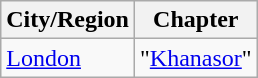<table class="wikitable">
<tr>
<th>City/Region</th>
<th>Chapter</th>
</tr>
<tr>
<td><a href='#'>London</a></td>
<td>"<a href='#'>Khanasor</a>"</td>
</tr>
</table>
